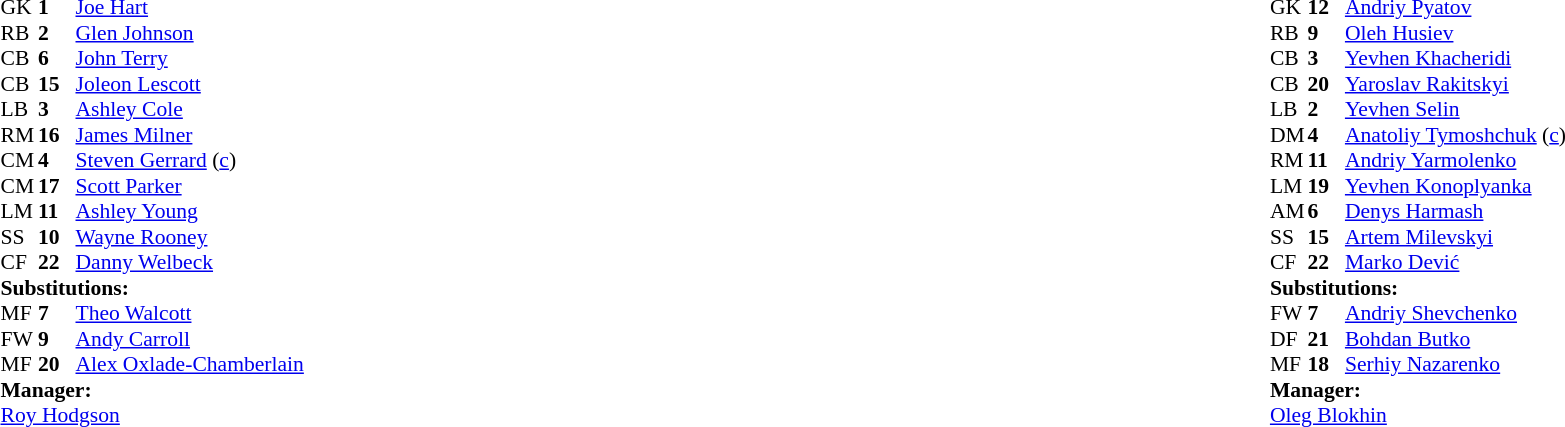<table style="width:100%;">
<tr>
<td style="vertical-align:top; width:40%;"><br><table style="font-size:90%" cellspacing="0" cellpadding="0">
<tr>
<th width="25"></th>
<th width="25"></th>
</tr>
<tr>
<td>GK</td>
<td><strong>1</strong></td>
<td><a href='#'>Joe Hart</a></td>
</tr>
<tr>
<td>RB</td>
<td><strong>2</strong></td>
<td><a href='#'>Glen Johnson</a></td>
</tr>
<tr>
<td>CB</td>
<td><strong>6</strong></td>
<td><a href='#'>John Terry</a></td>
</tr>
<tr>
<td>CB</td>
<td><strong>15</strong></td>
<td><a href='#'>Joleon Lescott</a></td>
</tr>
<tr>
<td>LB</td>
<td><strong>3</strong></td>
<td><a href='#'>Ashley Cole</a></td>
<td></td>
</tr>
<tr>
<td>RM</td>
<td><strong>16</strong></td>
<td><a href='#'>James Milner</a></td>
<td></td>
<td></td>
</tr>
<tr>
<td>CM</td>
<td><strong>4</strong></td>
<td><a href='#'>Steven Gerrard</a> (<a href='#'>c</a>)</td>
<td></td>
</tr>
<tr>
<td>CM</td>
<td><strong>17</strong></td>
<td><a href='#'>Scott Parker</a></td>
</tr>
<tr>
<td>LM</td>
<td><strong>11</strong></td>
<td><a href='#'>Ashley Young</a></td>
</tr>
<tr>
<td>SS</td>
<td><strong>10</strong></td>
<td><a href='#'>Wayne Rooney</a></td>
<td></td>
<td></td>
</tr>
<tr>
<td>CF</td>
<td><strong>22</strong></td>
<td><a href='#'>Danny Welbeck</a></td>
<td></td>
<td></td>
</tr>
<tr>
<td colspan=3><strong>Substitutions:</strong></td>
</tr>
<tr>
<td>MF</td>
<td><strong>7</strong></td>
<td><a href='#'>Theo Walcott</a></td>
<td></td>
<td></td>
</tr>
<tr>
<td>FW</td>
<td><strong>9</strong></td>
<td><a href='#'>Andy Carroll</a></td>
<td></td>
<td></td>
</tr>
<tr>
<td>MF</td>
<td><strong>20</strong></td>
<td><a href='#'>Alex Oxlade-Chamberlain</a></td>
<td></td>
<td></td>
</tr>
<tr>
<td colspan=3><strong>Manager:</strong></td>
</tr>
<tr>
<td colspan=3><a href='#'>Roy Hodgson</a></td>
</tr>
</table>
</td>
<td valign="top"></td>
<td style="vertical-align:top; width:50%;"><br><table style="font-size:90%; margin:auto;" cellspacing="0" cellpadding="0">
<tr>
<th width=25></th>
<th width=25></th>
</tr>
<tr>
<td>GK</td>
<td><strong>12</strong></td>
<td><a href='#'>Andriy Pyatov</a></td>
</tr>
<tr>
<td>RB</td>
<td><strong>9</strong></td>
<td><a href='#'>Oleh Husiev</a></td>
</tr>
<tr>
<td>CB</td>
<td><strong>3</strong></td>
<td><a href='#'>Yevhen Khacheridi</a></td>
</tr>
<tr>
<td>CB</td>
<td><strong>20</strong></td>
<td><a href='#'>Yaroslav Rakitskyi</a></td>
<td></td>
</tr>
<tr>
<td>LB</td>
<td><strong>2</strong></td>
<td><a href='#'>Yevhen Selin</a></td>
</tr>
<tr>
<td>DM</td>
<td><strong>4</strong></td>
<td><a href='#'>Anatoliy Tymoshchuk</a> (<a href='#'>c</a>)</td>
<td></td>
</tr>
<tr>
<td>RM</td>
<td><strong>11</strong></td>
<td><a href='#'>Andriy Yarmolenko</a></td>
</tr>
<tr>
<td>LM</td>
<td><strong>19</strong></td>
<td><a href='#'>Yevhen Konoplyanka</a></td>
</tr>
<tr>
<td>AM</td>
<td><strong>6</strong></td>
<td><a href='#'>Denys Harmash</a></td>
<td></td>
<td></td>
</tr>
<tr>
<td>SS</td>
<td><strong>15</strong></td>
<td><a href='#'>Artem Milevskyi</a></td>
<td></td>
<td></td>
</tr>
<tr>
<td>CF</td>
<td><strong>22</strong></td>
<td><a href='#'>Marko Dević</a></td>
<td></td>
<td></td>
</tr>
<tr>
<td colspan=3><strong>Substitutions:</strong></td>
</tr>
<tr>
<td>FW</td>
<td><strong>7</strong></td>
<td><a href='#'>Andriy Shevchenko</a></td>
<td></td>
<td></td>
</tr>
<tr>
<td>DF</td>
<td><strong>21</strong></td>
<td><a href='#'>Bohdan Butko</a></td>
<td></td>
<td></td>
</tr>
<tr>
<td>MF</td>
<td><strong>18</strong></td>
<td><a href='#'>Serhiy Nazarenko</a></td>
<td></td>
<td></td>
</tr>
<tr>
<td colspan=3><strong>Manager:</strong></td>
</tr>
<tr>
<td colspan=3><a href='#'>Oleg Blokhin</a></td>
</tr>
</table>
</td>
</tr>
</table>
